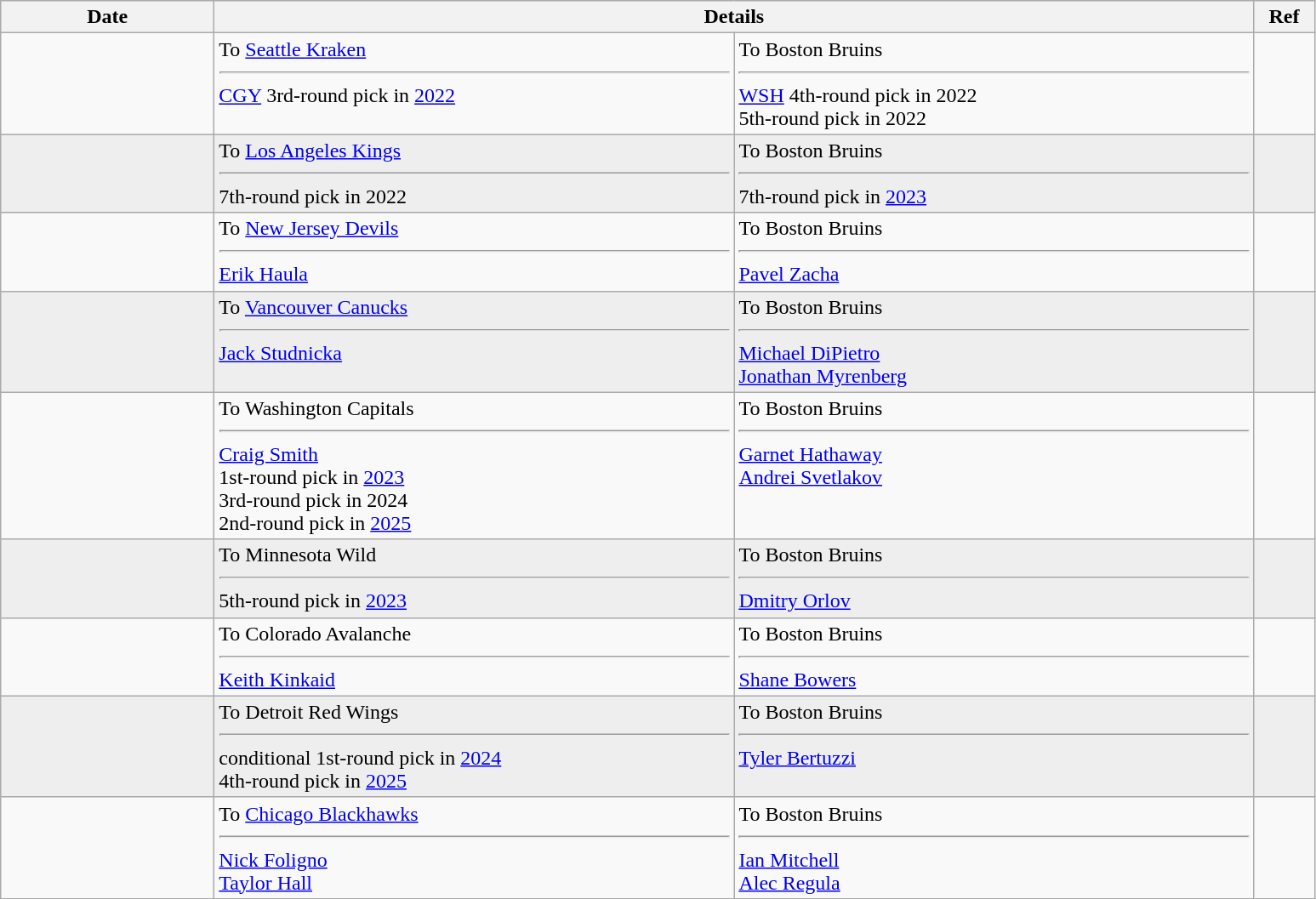<table class="wikitable">
<tr>
<th style="width: 10em;">Date</th>
<th colspan=2>Details</th>
<th style="width: 2.5em;">Ref</th>
</tr>
<tr>
<td></td>
<td style="width: 25em;" valign="top">To <a href='#'>Seattle Kraken</a><hr><a href='#'>CGY</a> 3rd-round pick in <a href='#'>2022</a></td>
<td style="width: 25em;" valign="top">To Boston Bruins<hr><a href='#'>WSH</a> 4th-round pick in 2022<br>5th-round pick in 2022</td>
<td></td>
</tr>
<tr bgcolor="eeeeee">
<td></td>
<td style="width: 25em;" valign="top">To <a href='#'>Los Angeles Kings</a><hr>7th-round pick in 2022</td>
<td style="width: 25em;" valign="top">To Boston Bruins<hr>7th-round pick in <a href='#'>2023</a></td>
<td></td>
</tr>
<tr>
<td></td>
<td style="width: 25em;" valign="top">To <a href='#'>New Jersey Devils</a><hr><a href='#'>Erik Haula</a></td>
<td style="width: 25em;" valign="top">To Boston Bruins<hr><a href='#'>Pavel Zacha</a></td>
<td></td>
</tr>
<tr bgcolor="eeeeee">
<td></td>
<td style="width: 25em;" valign="top">To <a href='#'>Vancouver Canucks</a><hr><a href='#'>Jack Studnicka</a></td>
<td style="width: 25em;" valign="top">To Boston Bruins<hr><a href='#'>Michael DiPietro</a><br><a href='#'>Jonathan Myrenberg</a></td>
<td></td>
</tr>
<tr>
<td></td>
<td style="width: 25em;" valign="top">To Washington Capitals<hr><a href='#'>Craig Smith</a><br>1st-round pick in <a href='#'>2023</a><br>3rd-round pick in 2024<br>2nd-round pick in <a href='#'>2025</a></td>
<td style="width: 25em;" valign="top">To Boston Bruins<hr><a href='#'>Garnet Hathaway</a><br><a href='#'>Andrei Svetlakov</a></td>
<td></td>
</tr>
<tr bgcolor="eeeeee">
<td></td>
<td style="width: 25em;" valign="top">To Minnesota Wild<hr>5th-round pick in <a href='#'>2023</a></td>
<td style="width: 25em;" valign="top">To Boston Bruins<hr><a href='#'>Dmitry Orlov</a></td>
<td></td>
</tr>
<tr>
<td></td>
<td style="width: 25em;" valign="top">To Colorado Avalanche<hr><a href='#'>Keith Kinkaid</a></td>
<td style="width: 25em;" valign="top">To Boston Bruins<hr><a href='#'>Shane Bowers</a></td>
<td></td>
</tr>
<tr bgcolor="eeeeee">
<td></td>
<td style="width: 25em;" valign="top">To Detroit Red Wings<hr>conditional 1st-round pick in <a href='#'>2024</a> <br>4th-round pick in <a href='#'>2025</a></td>
<td style="width: 25em;" valign="top">To Boston Bruins<hr><a href='#'>Tyler Bertuzzi</a></td>
<td></td>
</tr>
<tr>
<td></td>
<td style="width: 25em;" valign="top">To <a href='#'>Chicago Blackhawks</a><hr><a href='#'>Nick Foligno</a><br><a href='#'>Taylor Hall</a></td>
<td style="width: 25em;" valign="top">To Boston Bruins<hr><a href='#'>Ian Mitchell</a><br><a href='#'>Alec Regula</a></td>
<td></td>
</tr>
</table>
